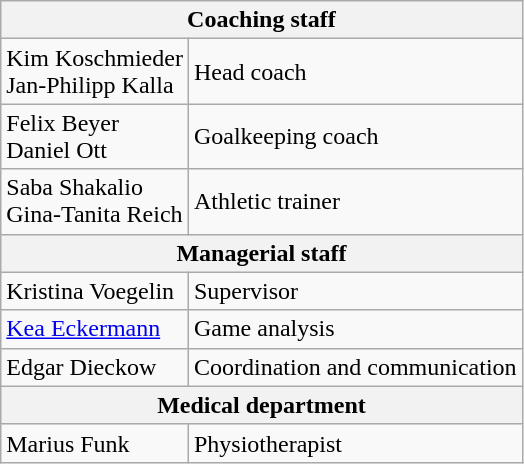<table class="wikitable">
<tr>
<th colspan="2">Coaching staff</th>
</tr>
<tr>
<td> Kim Koschmieder <br>  Jan-Philipp Kalla</td>
<td>Head coach</td>
</tr>
<tr>
<td> Felix Beyer <br>  Daniel Ott</td>
<td>Goalkeeping coach</td>
</tr>
<tr>
<td> Saba Shakalio <br>  Gina-Tanita Reich</td>
<td>Athletic trainer</td>
</tr>
<tr>
<th colspan="2">Managerial staff</th>
</tr>
<tr>
<td> Kristina Voegelin</td>
<td>Supervisor</td>
</tr>
<tr>
<td> <a href='#'>Kea Eckermann</a></td>
<td>Game analysis</td>
</tr>
<tr>
<td> Edgar Dieckow</td>
<td>Coordination and communication</td>
</tr>
<tr>
<th colspan="2">Medical department</th>
</tr>
<tr>
<td> Marius Funk</td>
<td>Physiotherapist</td>
</tr>
</table>
